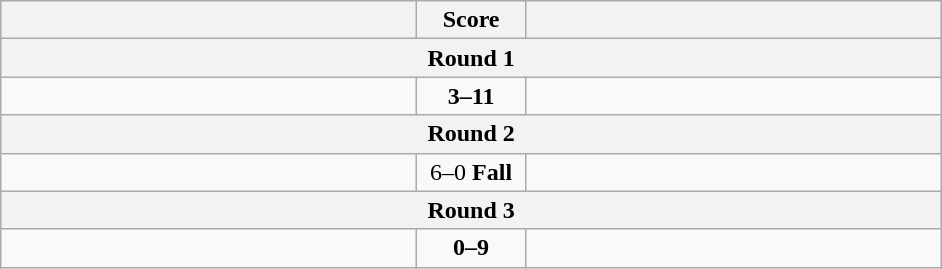<table class="wikitable" style="text-align: left;">
<tr>
<th align="right" width="270"></th>
<th width="65">Score</th>
<th align="left" width="270"></th>
</tr>
<tr>
<th colspan="3">Round 1</th>
</tr>
<tr>
<td></td>
<td align=center><strong>3–11</strong></td>
<td><strong></strong></td>
</tr>
<tr>
<th colspan="3">Round 2</th>
</tr>
<tr>
<td><strong></strong></td>
<td align=center>6–0 <strong>Fall</strong></td>
<td></td>
</tr>
<tr>
<th colspan="3">Round 3</th>
</tr>
<tr>
<td></td>
<td align=center><strong>0–9</strong></td>
<td><strong></strong></td>
</tr>
</table>
